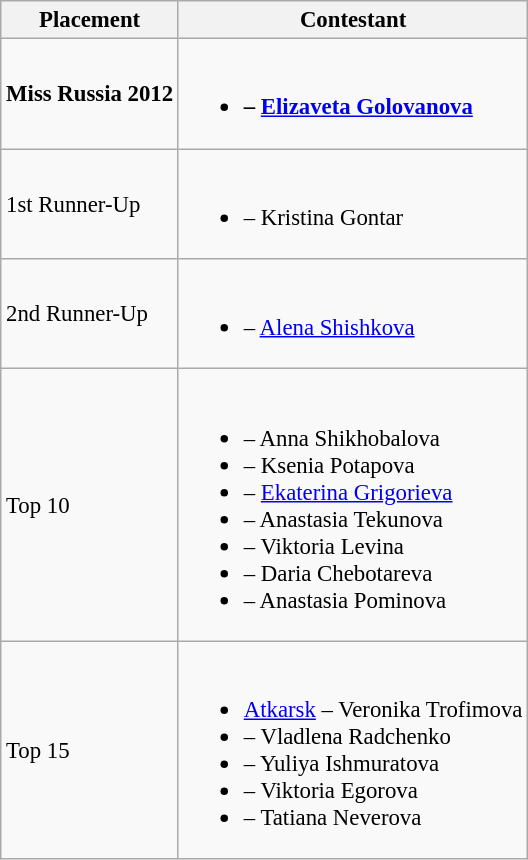<table class="wikitable sortable" style="font-size: 95%;">
<tr>
<th>Placement</th>
<th>Contestant</th>
</tr>
<tr>
<td><strong>Miss Russia 2012</strong></td>
<td><br><ul><li><strong> – <a href='#'>Elizaveta Golovanova</a></strong></li></ul></td>
</tr>
<tr>
<td>1st Runner-Up</td>
<td><br><ul><li> – Kristina Gontar</li></ul></td>
</tr>
<tr>
<td>2nd Runner-Up</td>
<td><br><ul><li> – <a href='#'>Alena Shishkova</a></li></ul></td>
</tr>
<tr>
<td>Top 10</td>
<td><br><ul><li> – Anna Shikhobalova</li><li> – Ksenia Potapova</li><li> – <a href='#'>Ekaterina Grigorieva</a></li><li> – Anastasia Tekunova</li><li> – Viktoria Levina</li><li> – Daria Chebotareva</li><li> – Anastasia Pominova</li></ul></td>
</tr>
<tr>
<td>Top 15</td>
<td><br><ul><li> <a href='#'>Atkarsk</a> – Veronika Trofimova</li><li> – Vladlena Radchenko</li><li> – Yuliya Ishmuratova</li><li> – Viktoria Egorova</li><li> – Tatiana Neverova</li></ul></td>
</tr>
</table>
